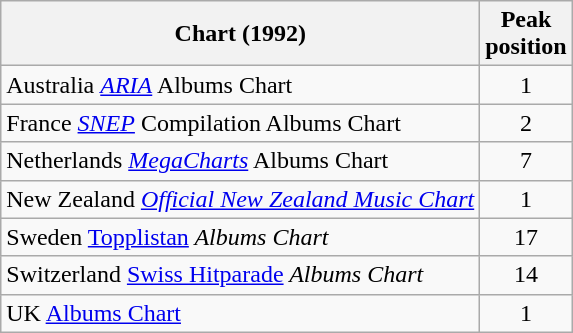<table class="wikitable sortable plainrowheaders">
<tr>
<th>Chart (1992)</th>
<th>Peak<br>position</th>
</tr>
<tr>
<td>Australia <em><a href='#'>ARIA</a></em> Albums Chart</td>
<td align="center">1</td>
</tr>
<tr>
<td>France <em><a href='#'>SNEP</a></em> Compilation Albums Chart</td>
<td align="center">2</td>
</tr>
<tr>
<td>Netherlands <em><a href='#'>MegaCharts</a></em> Albums Chart</td>
<td align="center">7</td>
</tr>
<tr>
<td>New Zealand <em><a href='#'>Official New Zealand Music Chart</a></td>
<td align="center">1</td>
</tr>
<tr>
<td>Sweden </em><a href='#'>Topplistan</a><em> Albums Chart</td>
<td align="center">17</td>
</tr>
<tr>
<td>Switzerland </em><a href='#'>Swiss Hitparade</a><em>  Albums Chart</td>
<td align="center">14</td>
</tr>
<tr>
<td>UK <a href='#'>Albums Chart</a></td>
<td align="center">1</td>
</tr>
</table>
